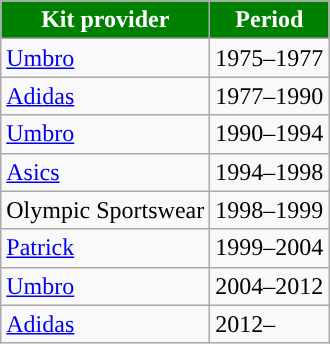<table class="wikitable">
<tr>
<th style="background-color:#008000; color:white; ">Kit provider</th>
<th style="background-color:#008000; color:white; ">Period</th>
</tr>
<tr>
<td>  <a href='#'>Umbro</a></td>
<td>1975–1977</td>
</tr>
<tr>
<td>  <a href='#'>Adidas</a></td>
<td>1977–1990</td>
</tr>
<tr>
<td>  <a href='#'>Umbro</a></td>
<td>1990–1994</td>
</tr>
<tr>
<td>  <a href='#'>Asics</a></td>
<td>1994–1998</td>
</tr>
<tr>
<td>  Olympic Sportswear</td>
<td>1998–1999</td>
</tr>
<tr>
<td>  <a href='#'>Patrick</a></td>
<td>1999–2004</td>
</tr>
<tr>
<td>  <a href='#'>Umbro</a></td>
<td>2004–2012</td>
</tr>
<tr>
<td> <a href='#'>Adidas</a></td>
<td>2012–</td>
</tr>
</table>
